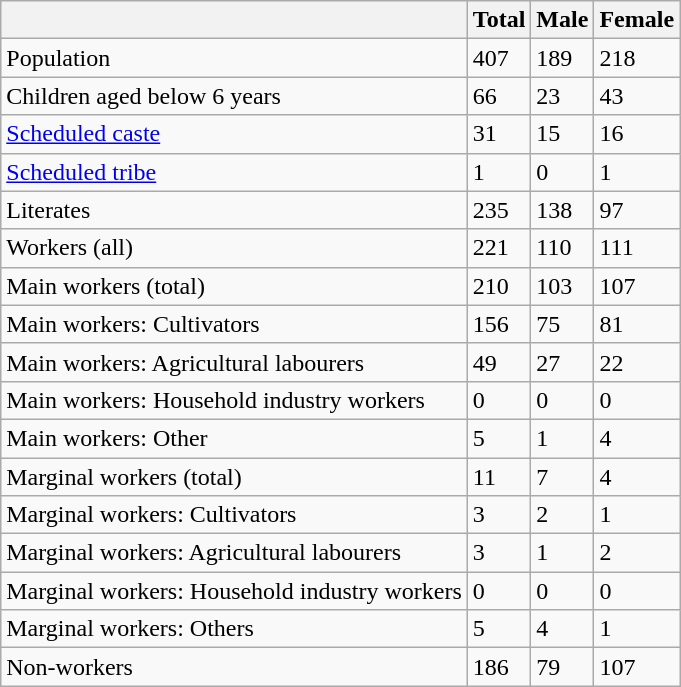<table class="wikitable sortable">
<tr>
<th></th>
<th>Total</th>
<th>Male</th>
<th>Female</th>
</tr>
<tr>
<td>Population</td>
<td>407</td>
<td>189</td>
<td>218</td>
</tr>
<tr>
<td>Children aged below 6 years</td>
<td>66</td>
<td>23</td>
<td>43</td>
</tr>
<tr>
<td><a href='#'>Scheduled caste</a></td>
<td>31</td>
<td>15</td>
<td>16</td>
</tr>
<tr>
<td><a href='#'>Scheduled tribe</a></td>
<td>1</td>
<td>0</td>
<td>1</td>
</tr>
<tr>
<td>Literates</td>
<td>235</td>
<td>138</td>
<td>97</td>
</tr>
<tr>
<td>Workers (all)</td>
<td>221</td>
<td>110</td>
<td>111</td>
</tr>
<tr>
<td>Main workers (total)</td>
<td>210</td>
<td>103</td>
<td>107</td>
</tr>
<tr>
<td>Main workers: Cultivators</td>
<td>156</td>
<td>75</td>
<td>81</td>
</tr>
<tr>
<td>Main workers: Agricultural labourers</td>
<td>49</td>
<td>27</td>
<td>22</td>
</tr>
<tr>
<td>Main workers: Household industry workers</td>
<td>0</td>
<td>0</td>
<td>0</td>
</tr>
<tr>
<td>Main workers: Other</td>
<td>5</td>
<td>1</td>
<td>4</td>
</tr>
<tr>
<td>Marginal workers (total)</td>
<td>11</td>
<td>7</td>
<td>4</td>
</tr>
<tr>
<td>Marginal workers: Cultivators</td>
<td>3</td>
<td>2</td>
<td>1</td>
</tr>
<tr>
<td>Marginal workers: Agricultural labourers</td>
<td>3</td>
<td>1</td>
<td>2</td>
</tr>
<tr>
<td>Marginal workers: Household industry workers</td>
<td>0</td>
<td>0</td>
<td>0</td>
</tr>
<tr>
<td>Marginal workers: Others</td>
<td>5</td>
<td>4</td>
<td>1</td>
</tr>
<tr>
<td>Non-workers</td>
<td>186</td>
<td>79</td>
<td>107</td>
</tr>
</table>
